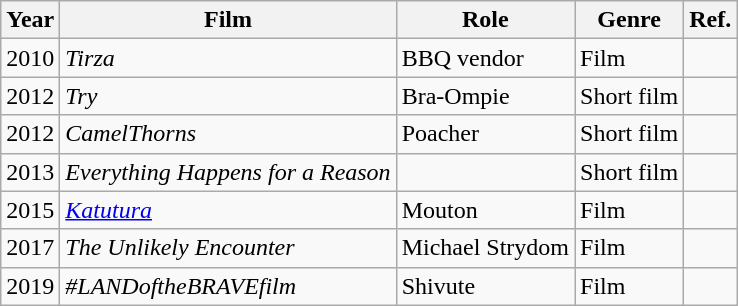<table class="wikitable">
<tr>
<th>Year</th>
<th>Film</th>
<th>Role</th>
<th>Genre</th>
<th>Ref.</th>
</tr>
<tr>
<td>2010</td>
<td><em>Tirza</em></td>
<td>BBQ vendor</td>
<td>Film</td>
<td></td>
</tr>
<tr>
<td>2012</td>
<td><em>Try</em></td>
<td>Bra-Ompie</td>
<td>Short film</td>
<td></td>
</tr>
<tr>
<td>2012</td>
<td><em>CamelThorns</em></td>
<td>Poacher</td>
<td>Short film</td>
<td></td>
</tr>
<tr>
<td>2013</td>
<td><em>Everything Happens for a Reason</em></td>
<td></td>
<td>Short film</td>
<td></td>
</tr>
<tr>
<td>2015</td>
<td><em><a href='#'>Katutura</a></em></td>
<td>Mouton</td>
<td>Film</td>
<td></td>
</tr>
<tr>
<td>2017</td>
<td><em>The Unlikely Encounter</em></td>
<td>Michael Strydom</td>
<td>Film</td>
<td></td>
</tr>
<tr>
<td>2019</td>
<td><em>#LANDoftheBRAVEfilm</em></td>
<td>Shivute</td>
<td>Film</td>
<td></td>
</tr>
</table>
